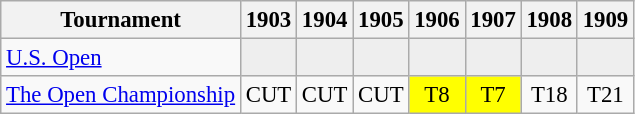<table class="wikitable" style="font-size:95%;text-align:center;">
<tr>
<th>Tournament</th>
<th>1903</th>
<th>1904</th>
<th>1905</th>
<th>1906</th>
<th>1907</th>
<th>1908</th>
<th>1909</th>
</tr>
<tr>
<td align=left><a href='#'>U.S. Open</a></td>
<td style="background:#eee;"></td>
<td style="background:#eee;"></td>
<td style="background:#eee;"></td>
<td style="background:#eee;"></td>
<td style="background:#eee;"></td>
<td style="background:#eee;"></td>
<td style="background:#eee;"></td>
</tr>
<tr>
<td align=left><a href='#'>The Open Championship</a></td>
<td>CUT</td>
<td>CUT</td>
<td>CUT</td>
<td style="background:yellow;">T8</td>
<td style="background:yellow;">T7</td>
<td>T18</td>
<td>T21</td>
</tr>
</table>
